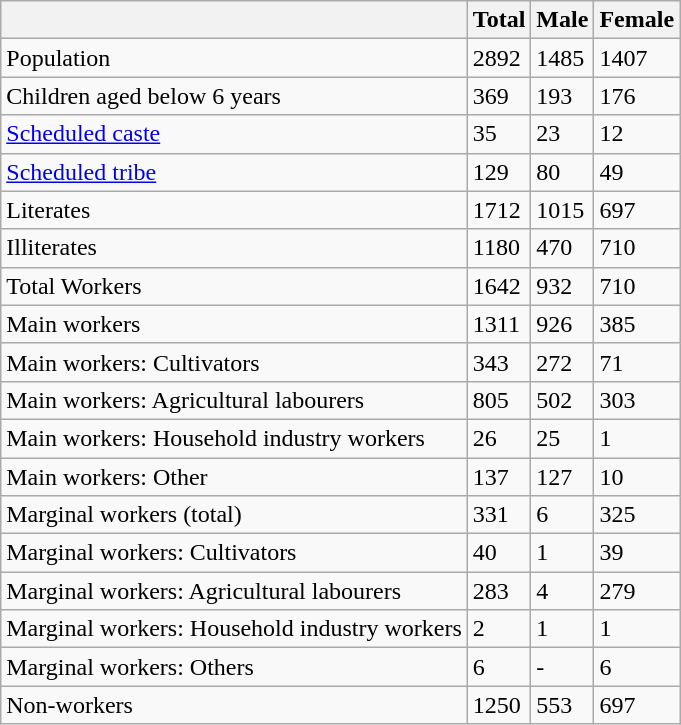<table class="wikitable sortable">
<tr>
<th></th>
<th>Total</th>
<th>Male</th>
<th>Female</th>
</tr>
<tr>
<td>Population</td>
<td>2892</td>
<td>1485</td>
<td>1407</td>
</tr>
<tr>
<td>Children aged below 6 years</td>
<td>369</td>
<td>193</td>
<td>176</td>
</tr>
<tr>
<td><a href='#'>Scheduled caste</a></td>
<td>35</td>
<td>23</td>
<td>12</td>
</tr>
<tr>
<td><a href='#'>Scheduled tribe</a></td>
<td>129</td>
<td>80</td>
<td>49</td>
</tr>
<tr>
<td>Literates</td>
<td>1712</td>
<td>1015</td>
<td>697</td>
</tr>
<tr>
<td>Illiterates</td>
<td>1180</td>
<td>470</td>
<td>710</td>
</tr>
<tr>
<td>Total Workers</td>
<td>1642</td>
<td>932</td>
<td>710</td>
</tr>
<tr>
<td>Main workers</td>
<td>1311</td>
<td>926</td>
<td>385</td>
</tr>
<tr>
<td>Main workers: Cultivators</td>
<td>343</td>
<td>272</td>
<td>71</td>
</tr>
<tr>
<td>Main workers: Agricultural labourers</td>
<td>805</td>
<td>502</td>
<td>303</td>
</tr>
<tr>
<td>Main workers: Household industry workers</td>
<td>26</td>
<td>25</td>
<td>1</td>
</tr>
<tr>
<td>Main workers: Other</td>
<td>137</td>
<td>127</td>
<td>10</td>
</tr>
<tr>
<td>Marginal workers (total)</td>
<td>331</td>
<td>6</td>
<td>325</td>
</tr>
<tr>
<td>Marginal workers: Cultivators</td>
<td>40</td>
<td>1</td>
<td>39</td>
</tr>
<tr>
<td>Marginal workers: Agricultural labourers</td>
<td>283</td>
<td>4</td>
<td>279</td>
</tr>
<tr>
<td>Marginal workers: Household industry workers</td>
<td>2</td>
<td>1</td>
<td>1</td>
</tr>
<tr>
<td>Marginal workers: Others</td>
<td>6</td>
<td>-</td>
<td>6</td>
</tr>
<tr>
<td>Non-workers</td>
<td>1250</td>
<td>553</td>
<td>697</td>
</tr>
</table>
